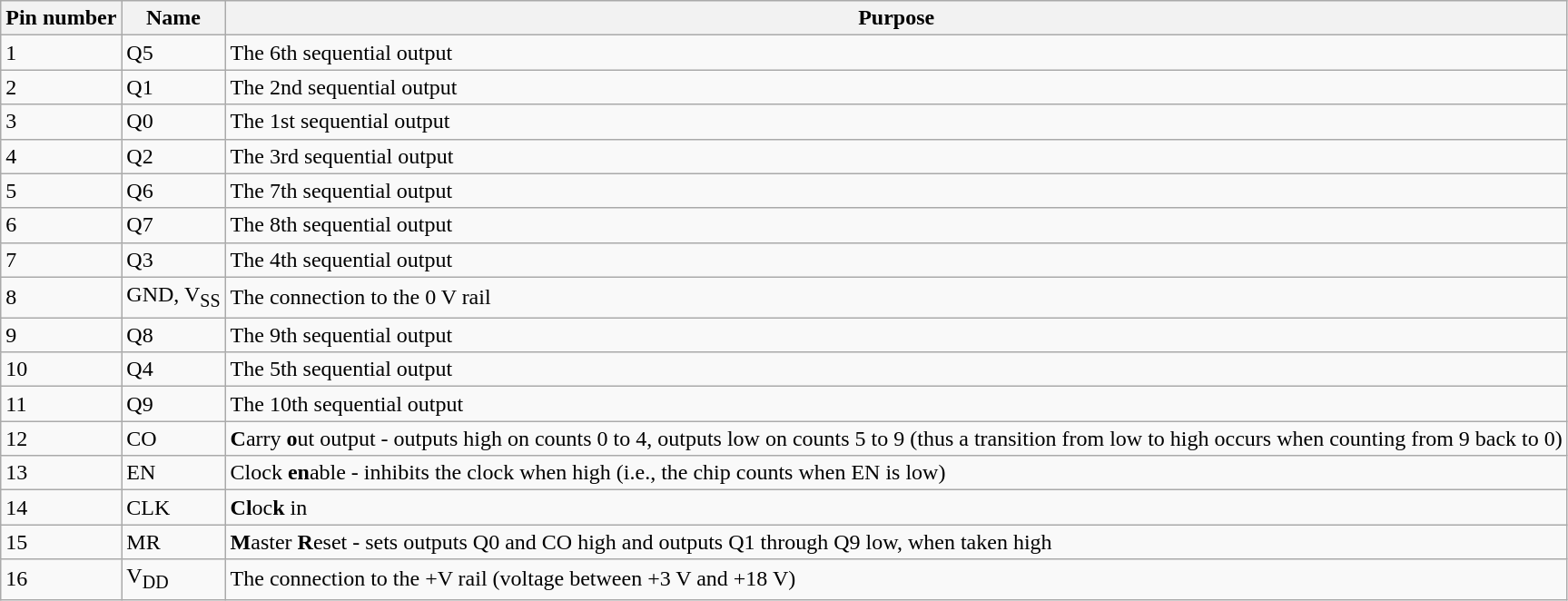<table class=wikitable>
<tr>
<th>Pin number</th>
<th>Name</th>
<th>Purpose</th>
</tr>
<tr>
<td>1</td>
<td>Q5</td>
<td>The 6th sequential output</td>
</tr>
<tr>
<td>2</td>
<td>Q1</td>
<td>The 2nd sequential output</td>
</tr>
<tr>
<td>3</td>
<td>Q0</td>
<td>The 1st sequential output</td>
</tr>
<tr>
<td>4</td>
<td>Q2</td>
<td>The 3rd sequential output</td>
</tr>
<tr>
<td>5</td>
<td>Q6</td>
<td>The 7th sequential output</td>
</tr>
<tr>
<td>6</td>
<td>Q7</td>
<td>The 8th sequential output</td>
</tr>
<tr>
<td>7</td>
<td>Q3</td>
<td>The 4th sequential output</td>
</tr>
<tr>
<td>8</td>
<td>GND, V<sub>SS</sub></td>
<td>The connection to the 0 V rail</td>
</tr>
<tr>
<td>9</td>
<td>Q8</td>
<td>The 9th sequential output</td>
</tr>
<tr>
<td>10</td>
<td>Q4</td>
<td>The 5th sequential output</td>
</tr>
<tr>
<td>11</td>
<td>Q9</td>
<td>The 10th sequential output</td>
</tr>
<tr>
<td>12</td>
<td>CO</td>
<td><strong>C</strong>arry <strong>o</strong>ut output - outputs high on counts 0 to 4, outputs low on counts 5 to 9 (thus a transition from low to high occurs when counting from 9 back to 0)</td>
</tr>
<tr>
<td>13</td>
<td>EN</td>
<td>Clock <strong>en</strong>able - inhibits the clock when high (i.e., the chip counts when EN is low)</td>
</tr>
<tr>
<td>14</td>
<td>CLK</td>
<td><strong>Cl</strong>oc<strong>k</strong> in</td>
</tr>
<tr>
<td>15</td>
<td>MR</td>
<td><strong>M</strong>aster <strong>R</strong>eset - sets outputs Q0 and CO high and outputs Q1 through Q9 low, when taken high</td>
</tr>
<tr>
<td>16</td>
<td>V<sub>DD</sub></td>
<td>The connection to the +V rail (voltage between +3 V and +18 V)</td>
</tr>
</table>
